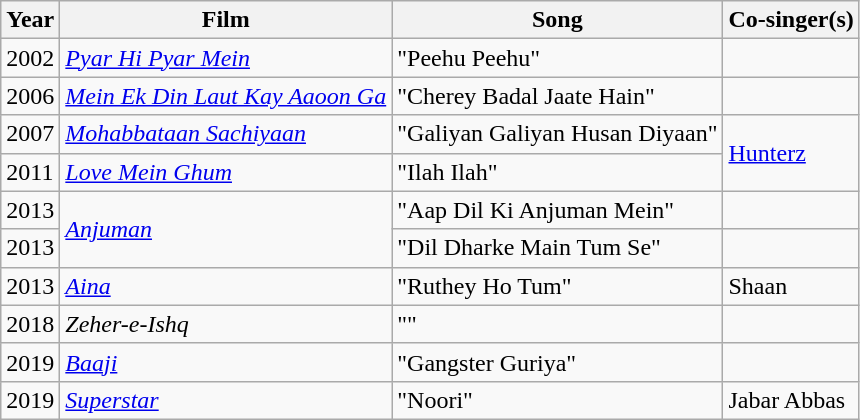<table class="wikitable">
<tr>
<th>Year</th>
<th>Film</th>
<th>Song</th>
<th>Co-singer(s)</th>
</tr>
<tr>
<td>2002</td>
<td><em><a href='#'>Pyar Hi Pyar Mein</a></em></td>
<td>"Peehu Peehu"</td>
<td></td>
</tr>
<tr>
<td>2006</td>
<td><em><a href='#'>Mein Ek Din Laut Kay Aaoon Ga</a></em></td>
<td>"Cherey Badal Jaate Hain"</td>
<td></td>
</tr>
<tr>
<td>2007</td>
<td><em><a href='#'>Mohabbataan Sachiyaan</a></em></td>
<td>"Galiyan Galiyan Husan Diyaan"</td>
<td rowspan="2"><a href='#'>Hunterz</a></td>
</tr>
<tr>
<td>2011</td>
<td><em><a href='#'>Love Mein Ghum</a></em></td>
<td>"Ilah Ilah"</td>
</tr>
<tr>
<td>2013</td>
<td rowspan="2"><em><a href='#'>Anjuman</a></em></td>
<td>"Aap Dil Ki Anjuman Mein"</td>
<td></td>
</tr>
<tr>
<td>2013</td>
<td>"Dil Dharke Main Tum Se"</td>
</tr>
<tr>
<td>2013</td>
<td><em><a href='#'>Aina</a></em></td>
<td>"Ruthey Ho Tum"</td>
<td>Shaan</td>
</tr>
<tr>
<td>2018</td>
<td><em>Zeher-e-Ishq</em></td>
<td>""</td>
<td></td>
</tr>
<tr>
<td>2019</td>
<td><em><a href='#'>Baaji</a></em></td>
<td>"Gangster Guriya"</td>
<td></td>
</tr>
<tr>
<td>2019</td>
<td><em><a href='#'>Superstar</a></em></td>
<td>"Noori"</td>
<td>Jabar Abbas</td>
</tr>
</table>
